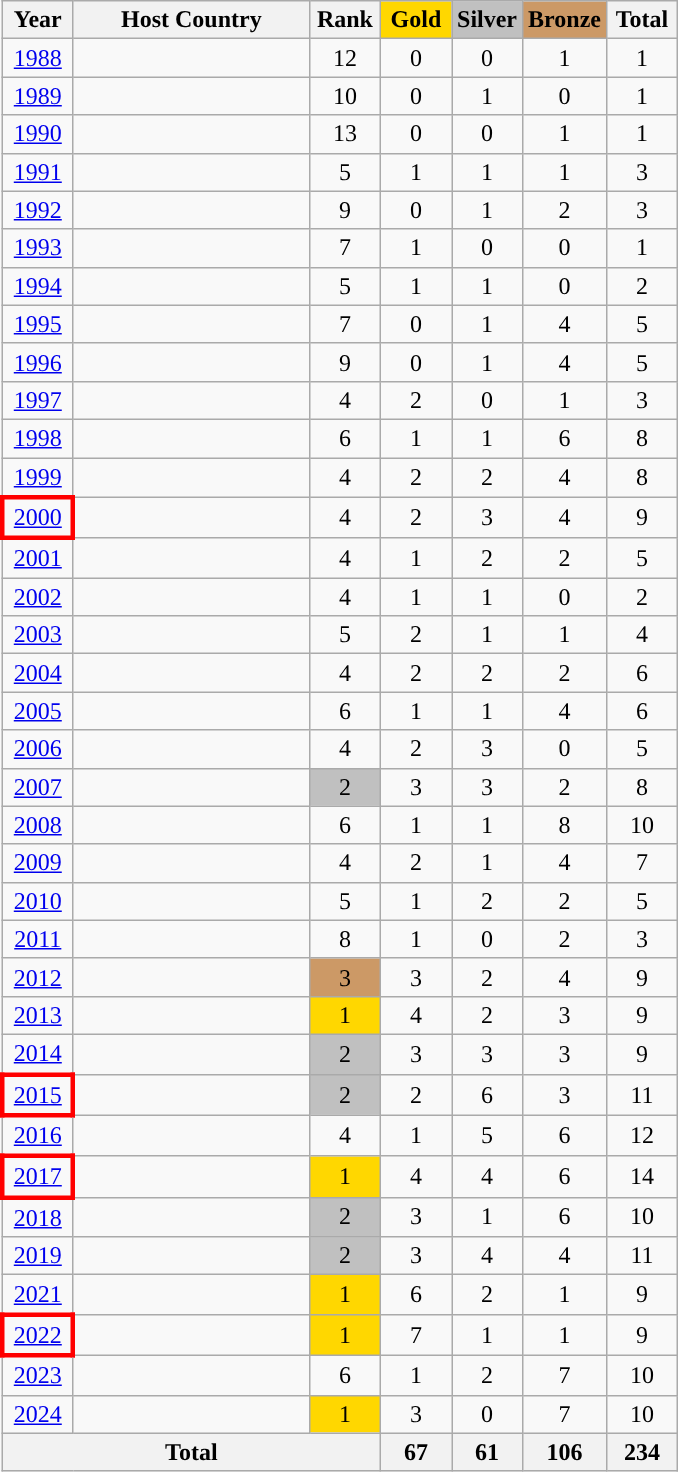<table class="wikitable">
<tr>
<th width=40>Year</th>
<th width=150>Host Country</th>
<th width=40>Rank</th>
<td width=40 bgcolor=gold align="center"><strong>Gold</strong></td>
<td width=40 bgcolor=silver align="center"><strong>Silver</strong></td>
<td width=4 bgcolor=#cc9966 align="center"><strong>Bronze</strong></td>
<th width=40>Total</th>
</tr>
<tr align="center">
<td><a href='#'>1988</a></td>
<td align="left"></td>
<td>12</td>
<td>0</td>
<td>0</td>
<td>1</td>
<td>1</td>
</tr>
<tr align="center">
<td><a href='#'>1989</a></td>
<td align="left"></td>
<td>10</td>
<td>0</td>
<td>1</td>
<td>0</td>
<td>1</td>
</tr>
<tr align="center">
<td><a href='#'>1990</a></td>
<td align="left"></td>
<td>13</td>
<td>0</td>
<td>0</td>
<td>1</td>
<td>1</td>
</tr>
<tr align="center">
<td><a href='#'>1991</a></td>
<td align="left"></td>
<td>5</td>
<td>1</td>
<td>1</td>
<td>1</td>
<td>3</td>
</tr>
<tr align="center">
<td><a href='#'>1992</a></td>
<td align="left"></td>
<td>9</td>
<td>0</td>
<td>1</td>
<td>2</td>
<td>3</td>
</tr>
<tr align="center">
<td><a href='#'>1993</a></td>
<td align="left"></td>
<td>7</td>
<td>1</td>
<td>0</td>
<td>0</td>
<td>1</td>
</tr>
<tr align="center">
<td><a href='#'>1994</a></td>
<td align="left"></td>
<td>5</td>
<td>1</td>
<td>1</td>
<td>0</td>
<td>2</td>
</tr>
<tr align="center">
<td><a href='#'>1995</a></td>
<td align="left"></td>
<td>7</td>
<td>0</td>
<td>1</td>
<td>4</td>
<td>5</td>
</tr>
<tr align="center">
<td><a href='#'>1996</a></td>
<td align="left"></td>
<td>9</td>
<td>0</td>
<td>1</td>
<td>4</td>
<td>5</td>
</tr>
<tr align="center">
<td><a href='#'>1997</a></td>
<td align="left"></td>
<td>4</td>
<td>2</td>
<td>0</td>
<td>1</td>
<td>3</td>
</tr>
<tr align="center">
<td><a href='#'>1998</a></td>
<td align="left"></td>
<td>6</td>
<td>1</td>
<td>1</td>
<td>6</td>
<td>8</td>
</tr>
<tr align="center">
<td><a href='#'>1999</a></td>
<td align="left"></td>
<td>4</td>
<td>2</td>
<td>2</td>
<td>4</td>
<td>8</td>
</tr>
<tr align="center">
<td style="border: 3px solid red"><a href='#'>2000</a></td>
<td align="left"></td>
<td>4</td>
<td>2</td>
<td>3</td>
<td>4</td>
<td>9</td>
</tr>
<tr align="center">
<td><a href='#'>2001</a></td>
<td align="left"></td>
<td>4</td>
<td>1</td>
<td>2</td>
<td>2</td>
<td>5</td>
</tr>
<tr align="center">
<td><a href='#'>2002</a></td>
<td align="left"></td>
<td>4</td>
<td>1</td>
<td>1</td>
<td>0</td>
<td>2</td>
</tr>
<tr align="center">
<td><a href='#'>2003</a></td>
<td align="left"></td>
<td>5</td>
<td>2</td>
<td>1</td>
<td>1</td>
<td>4</td>
</tr>
<tr align="center">
<td><a href='#'>2004</a></td>
<td align="left"></td>
<td>4</td>
<td>2</td>
<td>2</td>
<td>2</td>
<td>6</td>
</tr>
<tr align="center">
<td><a href='#'>2005</a></td>
<td align="left"></td>
<td>6</td>
<td>1</td>
<td>1</td>
<td>4</td>
<td>6</td>
</tr>
<tr align="center">
<td><a href='#'>2006</a></td>
<td align="left"></td>
<td>4</td>
<td>2</td>
<td>3</td>
<td>0</td>
<td>5</td>
</tr>
<tr align="center">
<td><a href='#'>2007</a></td>
<td align="left"></td>
<td bgcolor=silver>2</td>
<td>3</td>
<td>3</td>
<td>2</td>
<td>8</td>
</tr>
<tr align="center">
<td><a href='#'>2008</a></td>
<td align="left"></td>
<td>6</td>
<td>1</td>
<td>1</td>
<td>8</td>
<td>10</td>
</tr>
<tr align="center">
<td><a href='#'>2009</a></td>
<td align="left"></td>
<td>4</td>
<td>2</td>
<td>1</td>
<td>4</td>
<td>7</td>
</tr>
<tr align="center">
<td><a href='#'>2010</a></td>
<td align="left"></td>
<td>5</td>
<td>1</td>
<td>2</td>
<td>2</td>
<td>5</td>
</tr>
<tr align="center">
<td><a href='#'>2011</a></td>
<td align="left"></td>
<td>8</td>
<td>1</td>
<td>0</td>
<td>2</td>
<td>3</td>
</tr>
<tr align="center">
<td><a href='#'>2012</a></td>
<td align="left"></td>
<td bgcolor=cc9966>3</td>
<td>3</td>
<td>2</td>
<td>4</td>
<td>9</td>
</tr>
<tr align="center">
<td><a href='#'>2013</a></td>
<td align="left"></td>
<td bgcolor=gold>1</td>
<td>4</td>
<td>2</td>
<td>3</td>
<td>9</td>
</tr>
<tr align="center">
<td><a href='#'>2014</a></td>
<td align="left"></td>
<td bgcolor=silver>2</td>
<td>3</td>
<td>3</td>
<td>3</td>
<td>9</td>
</tr>
<tr align="center">
<td style="border: 3px solid red"><a href='#'>2015</a></td>
<td align="left"></td>
<td bgcolor=silver>2</td>
<td>2</td>
<td>6</td>
<td>3</td>
<td>11</td>
</tr>
<tr align="center">
<td><a href='#'>2016</a></td>
<td align="left"></td>
<td>4</td>
<td>1</td>
<td>5</td>
<td>6</td>
<td>12</td>
</tr>
<tr align="center">
<td style="border: 3px solid red"><a href='#'>2017</a></td>
<td align="left"></td>
<td bgcolor=gold>1</td>
<td>4</td>
<td>4</td>
<td>6</td>
<td>14</td>
</tr>
<tr align="center">
<td><a href='#'>2018</a></td>
<td align="left"></td>
<td bgcolor=silver>2</td>
<td>3</td>
<td>1</td>
<td>6</td>
<td>10</td>
</tr>
<tr align="center">
<td><a href='#'>2019</a></td>
<td align="left"></td>
<td bgcolor=silver>2</td>
<td>3</td>
<td>4</td>
<td>4</td>
<td>11</td>
</tr>
<tr align="center">
<td><a href='#'>2021</a></td>
<td align="left"></td>
<td bgcolor=gold>1</td>
<td>6</td>
<td>2</td>
<td>1</td>
<td>9</td>
</tr>
<tr align="center">
<td style="border: 3px solid red"><a href='#'>2022</a></td>
<td align="left"></td>
<td bgcolor=gold>1</td>
<td>7</td>
<td>1</td>
<td>1</td>
<td>9</td>
</tr>
<tr align="center">
<td><a href='#'>2023</a></td>
<td align="left"></td>
<td>6</td>
<td>1</td>
<td>2</td>
<td>7</td>
<td>10</td>
</tr>
<tr align="center">
<td><a href='#'>2024</a></td>
<td align="left"></td>
<td bgcolor=gold>1</td>
<td>3</td>
<td>0</td>
<td>7</td>
<td>10</td>
</tr>
<tr align="center">
<th align="left"; colspan=3>Total</th>
<th>67</th>
<th>61</th>
<th>106</th>
<th>234</th>
</tr>
</table>
